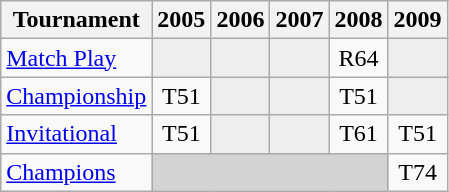<table class="wikitable" style="text-align:center;">
<tr>
<th>Tournament</th>
<th>2005</th>
<th>2006</th>
<th>2007</th>
<th>2008</th>
<th>2009</th>
</tr>
<tr>
<td align="left"><a href='#'>Match Play</a></td>
<td style="background:#eeeeee;"></td>
<td style="background:#eeeeee;"></td>
<td style="background:#eeeeee;"></td>
<td>R64</td>
<td style="background:#eeeeee;"></td>
</tr>
<tr>
<td align="left"><a href='#'>Championship</a></td>
<td>T51</td>
<td style="background:#eeeeee;"></td>
<td style="background:#eeeeee;"></td>
<td>T51</td>
<td style="background:#eeeeee;"></td>
</tr>
<tr>
<td align="left"><a href='#'>Invitational</a></td>
<td>T51</td>
<td style="background:#eeeeee;"></td>
<td style="background:#eeeeee;"></td>
<td>T61</td>
<td>T51</td>
</tr>
<tr>
<td align="left"><a href='#'>Champions</a></td>
<td colspan=4 style="background:#D3D3D3;"></td>
<td>T74</td>
</tr>
</table>
